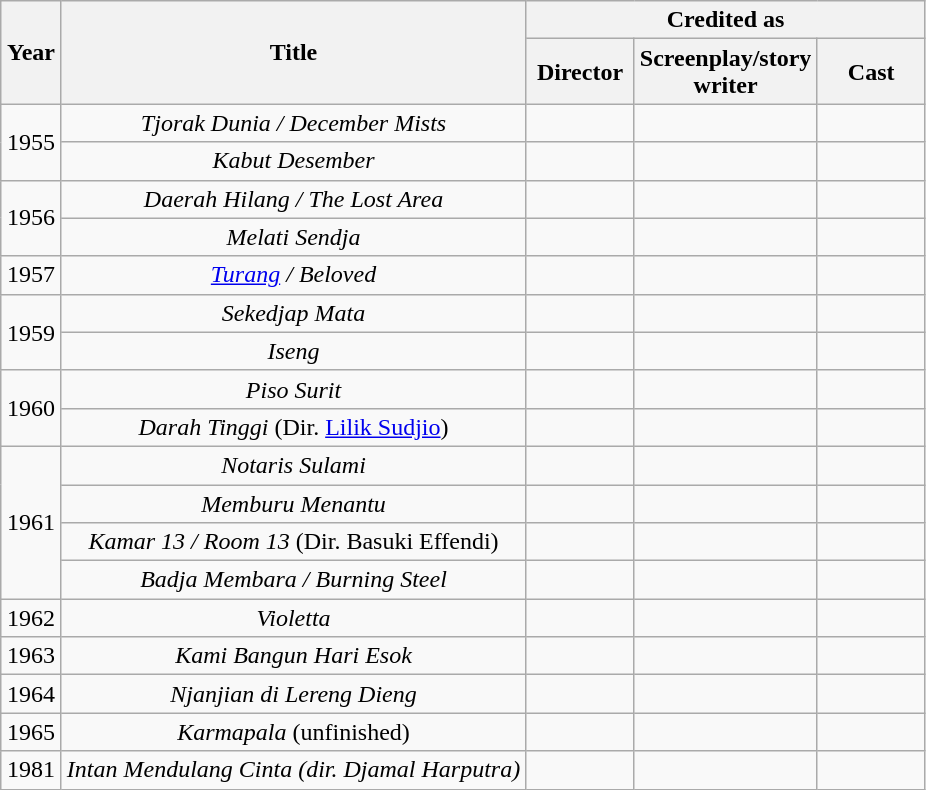<table class="wikitable" style="text-align:center; margin-right:auto; margin-right:auto">
<tr>
<th rowspan="2" style="width:33px;">Year</th>
<th rowspan="2">Title</th>
<th colspan="3">Credited as</th>
</tr>
<tr>
<th width=65>Director</th>
<th width=65>Screenplay/story writer</th>
<th width=65>Cast</th>
</tr>
<tr>
<td rowspan="2">1955</td>
<td><em>Tjorak Dunia / December Mists</em></td>
<td></td>
<td></td>
<td></td>
</tr>
<tr>
<td><em>Kabut Desember</em></td>
<td></td>
<td></td>
<td></td>
</tr>
<tr>
<td rowspan="2">1956</td>
<td><em>Daerah Hilang / The Lost Area</em></td>
<td></td>
<td></td>
<td></td>
</tr>
<tr>
<td><em>Melati Sendja</em></td>
<td></td>
<td></td>
<td></td>
</tr>
<tr>
<td>1957</td>
<td><em><a href='#'>Turang</a> / Beloved</em></td>
<td></td>
<td></td>
<td></td>
</tr>
<tr>
<td rowspan="2">1959</td>
<td><em>Sekedjap Mata</em></td>
<td></td>
<td></td>
<td></td>
</tr>
<tr>
<td><em>Iseng</em></td>
<td></td>
<td></td>
<td></td>
</tr>
<tr>
<td rowspan="2">1960</td>
<td><em>Piso Surit</em></td>
<td></td>
<td></td>
<td></td>
</tr>
<tr>
<td><em>Darah Tinggi</em> (Dir. <a href='#'>Lilik Sudjio</a>)</td>
<td></td>
<td></td>
<td></td>
</tr>
<tr>
<td rowspan="4">1961</td>
<td><em>Notaris Sulami</em></td>
<td></td>
<td></td>
<td></td>
</tr>
<tr>
<td><em>Memburu Menantu</em></td>
<td></td>
<td></td>
<td></td>
</tr>
<tr>
<td><em>Kamar 13 / Room 13</em> (Dir. Basuki Effendi)</td>
<td></td>
<td></td>
<td></td>
</tr>
<tr>
<td><em>Badja Membara / Burning Steel</em></td>
<td></td>
<td></td>
<td></td>
</tr>
<tr>
<td>1962</td>
<td><em>Violetta</em></td>
<td></td>
<td></td>
<td></td>
</tr>
<tr>
<td>1963</td>
<td><em>Kami Bangun Hari Esok</em></td>
<td></td>
<td></td>
<td></td>
</tr>
<tr>
<td>1964</td>
<td><em>Njanjian di Lereng Dieng</em></td>
<td></td>
<td></td>
<td></td>
</tr>
<tr>
<td>1965</td>
<td><em>Karmapala</em> (unfinished)</td>
<td></td>
<td></td>
<td></td>
</tr>
<tr>
<td>1981</td>
<td><em>Intan Mendulang Cinta (dir. Djamal Harputra)</em></td>
<td></td>
<td></td>
<td></td>
</tr>
</table>
